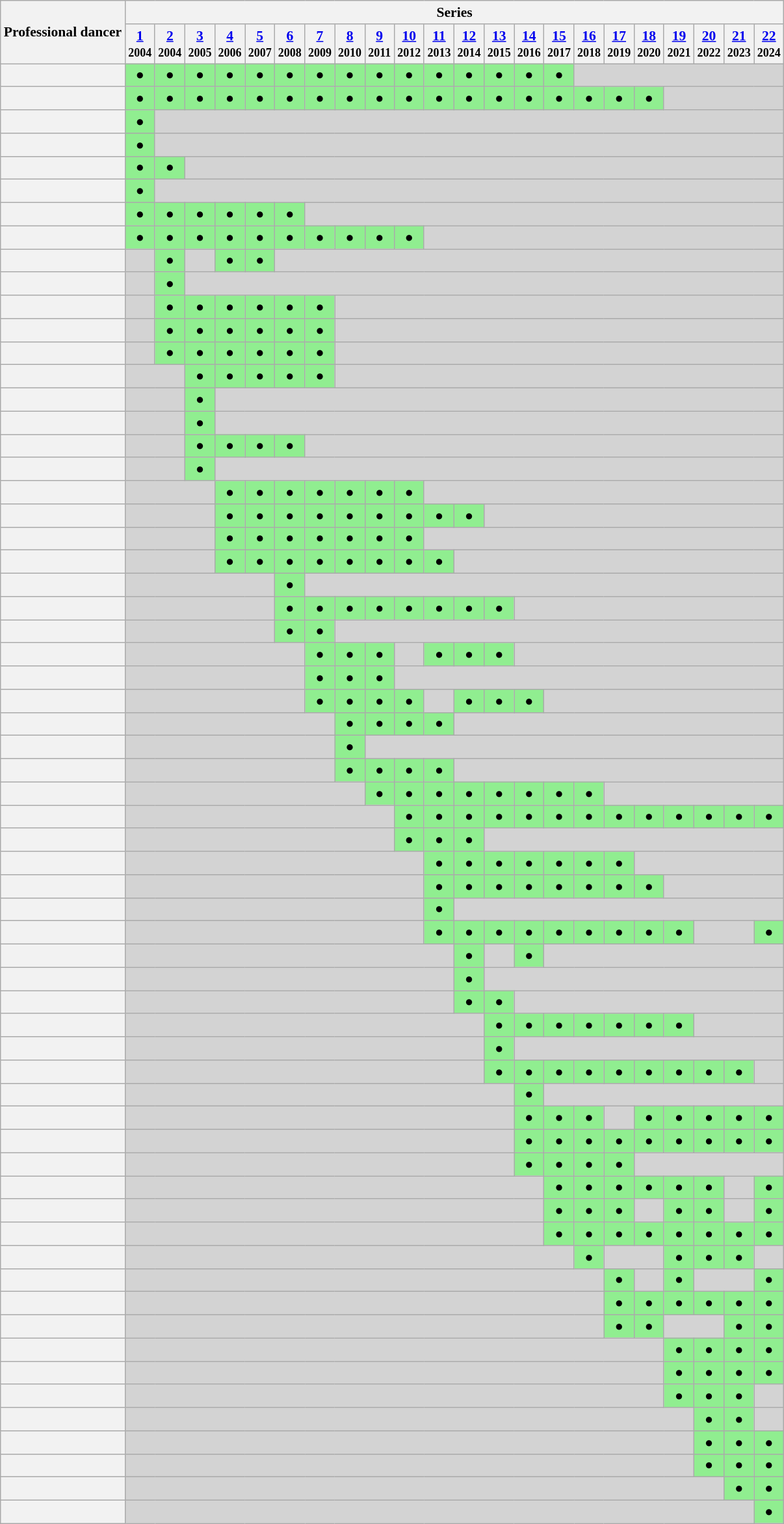<table class="wikitable sortable" style="text-align:center; font-size:90%">
<tr>
<th scope="col" rowspan="2">Professional dancer</th>
<th scope="col" colspan="22">Series</th>
</tr>
<tr>
<th class="unsortable" width="20px"><a href='#'>1</a><br><small>2004</small></th>
<th class="unsortable" width="20px"><a href='#'>2</a><br><small>2004</small></th>
<th class="unsortable" width="20px"><a href='#'>3</a><br><small>2005</small></th>
<th class="unsortable" width="20px"><a href='#'>4</a><br><small>2006</small></th>
<th class="unsortable" width="20px"><a href='#'>5</a><br><small>2007</small></th>
<th class="unsortable" width="20px"><a href='#'>6</a><br><small>2008</small></th>
<th class="unsortable" width="20px"><a href='#'>7</a><br><small>2009</small></th>
<th class="unsortable" width="20px"><a href='#'>8</a><br><small>2010</small></th>
<th class="unsortable" width="20px"><a href='#'>9</a><br><small>2011</small></th>
<th class="unsortable" width="20px"><a href='#'>10</a><br><small>2012</small></th>
<th class="unsortable" width="20px"><a href='#'>11</a><br><small>2013</small></th>
<th class="unsortable" width="20px"><a href='#'>12</a><br><small>2014</small></th>
<th class="unsortable" width="20px"><a href='#'>13</a><br><small>2015</small></th>
<th class="unsortable" width="20px"><a href='#'>14</a><br><small>2016</small></th>
<th class="unsortable" width="20px"><a href='#'>15</a><br><small>2017</small></th>
<th class="unsortable" width="20px"><a href='#'>16</a><br><small>2018</small></th>
<th class="unsortable" width="20px"><a href='#'>17</a><br><small>2019</small></th>
<th class="unsortable" width="20px"><a href='#'>18</a><br><small>2020</small></th>
<th class="unsortable" width="20px"><a href='#'>19</a><br><small>2021</small></th>
<th class="unsortable" width="20px"><a href='#'>20</a><br><small>2022</small></th>
<th class="unsortable" width="20px"><a href='#'>21</a><br><small>2023</small></th>
<th class="unsortable" width="20px"><a href='#'>22</a><br><small>2024</small></th>
</tr>
<tr>
<th scope="row" style="text-align:left"></th>
<td bgcolor="lightgreen">●</td>
<td bgcolor="lightgreen">●</td>
<td bgcolor="lightgreen">●</td>
<td bgcolor="lightgreen">●</td>
<td bgcolor="lightgreen">●</td>
<td bgcolor="lightgreen">●</td>
<td bgcolor="lightgreen">●</td>
<td bgcolor="lightgreen">●</td>
<td bgcolor="lightgreen">●</td>
<td bgcolor="lightgreen">●</td>
<td bgcolor="lightgreen">●</td>
<td bgcolor="lightgreen">●</td>
<td bgcolor="lightgreen">●</td>
<td bgcolor="lightgreen">●</td>
<td bgcolor="lightgreen">●</td>
<td colspan="7" bgcolor="lightgrey"></td>
</tr>
<tr>
<th scope="row" style="text-align:left"></th>
<td bgcolor="lightgreen">●</td>
<td bgcolor="lightgreen">●</td>
<td bgcolor="lightgreen">●</td>
<td bgcolor="lightgreen">●</td>
<td bgcolor="lightgreen">●</td>
<td bgcolor="lightgreen">●</td>
<td bgcolor="lightgreen">●</td>
<td bgcolor="lightgreen">●</td>
<td bgcolor="lightgreen">●</td>
<td bgcolor="lightgreen">●</td>
<td bgcolor="lightgreen">●</td>
<td bgcolor="lightgreen">●</td>
<td bgcolor="lightgreen">●</td>
<td bgcolor="lightgreen">●</td>
<td bgcolor="lightgreen">●</td>
<td bgcolor="lightgreen">●</td>
<td bgcolor="lightgreen">●</td>
<td bgcolor="lightgreen">●</td>
<td colspan="4" bgcolor="lightgrey"></td>
</tr>
<tr>
<th scope="row" style="text-align:left"></th>
<td bgcolor="lightgreen">●</td>
<td colspan="21" bgcolor="lightgrey"></td>
</tr>
<tr>
<th scope="row" style="text-align:left"></th>
<td bgcolor="lightgreen">●</td>
<td colspan="21" bgcolor="lightgrey"></td>
</tr>
<tr>
<th scope="row" style="text-align:left"></th>
<td bgcolor="lightgreen">●</td>
<td bgcolor="lightgreen">●</td>
<td colspan="20" bgcolor="lightgrey"></td>
</tr>
<tr>
<th scope="row" style="text-align:left"></th>
<td bgcolor="lightgreen">●</td>
<td colspan="21" bgcolor="lightgrey"></td>
</tr>
<tr>
<th scope="row" style="text-align:left"></th>
<td bgcolor="lightgreen">●</td>
<td bgcolor="lightgreen">●</td>
<td bgcolor="lightgreen">●</td>
<td bgcolor="lightgreen">●</td>
<td bgcolor="lightgreen">●</td>
<td bgcolor="lightgreen">●</td>
<td colspan="16" bgcolor="lightgrey"></td>
</tr>
<tr>
<th scope="row" style="text-align:left"></th>
<td bgcolor="lightgreen">●</td>
<td bgcolor="lightgreen">●</td>
<td bgcolor="lightgreen">●</td>
<td bgcolor="lightgreen">●</td>
<td bgcolor="lightgreen">●</td>
<td bgcolor="lightgreen">●</td>
<td bgcolor="lightgreen">●</td>
<td bgcolor="lightgreen">●</td>
<td bgcolor="lightgreen">●</td>
<td bgcolor="lightgreen">●</td>
<td colspan="12" bgcolor="lightgrey"></td>
</tr>
<tr>
<th scope="row" style="text-align:left"></th>
<td colspan="1" bgcolor="lightgrey"></td>
<td bgcolor="lightgreen">●</td>
<td colspan="1" bgcolor="lightgrey"></td>
<td bgcolor="lightgreen">●</td>
<td bgcolor="lightgreen">●</td>
<td colspan="17" bgcolor="lightgrey"></td>
</tr>
<tr>
<th scope="row" style="text-align:left"></th>
<td colspan="1" bgcolor="lightgrey"></td>
<td bgcolor="lightgreen">●</td>
<td colspan="20" bgcolor="lightgrey"></td>
</tr>
<tr>
<th scope="row" style="text-align:left"></th>
<td colspan="1" bgcolor="lightgrey"></td>
<td bgcolor="lightgreen">●</td>
<td bgcolor="lightgreen">●</td>
<td bgcolor="lightgreen">●</td>
<td bgcolor="lightgreen">●</td>
<td bgcolor="lightgreen">●</td>
<td bgcolor="lightgreen">●</td>
<td colspan="15" bgcolor="lightgrey"></td>
</tr>
<tr>
<th scope="row" style="text-align:left"></th>
<td colspan="1" bgcolor="lightgrey"></td>
<td bgcolor="lightgreen">●</td>
<td bgcolor="lightgreen">●</td>
<td bgcolor="lightgreen">●</td>
<td bgcolor="lightgreen">●</td>
<td bgcolor="lightgreen">●</td>
<td bgcolor="lightgreen">●</td>
<td colspan="15" bgcolor="lightgrey"></td>
</tr>
<tr>
<th scope="row" style="text-align:left"></th>
<td colspan="1" bgcolor="lightgrey"></td>
<td bgcolor="lightgreen">●</td>
<td bgcolor="lightgreen">●</td>
<td bgcolor="lightgreen">●</td>
<td bgcolor="lightgreen">●</td>
<td bgcolor="lightgreen">●</td>
<td bgcolor="lightgreen">●</td>
<td colspan="15" bgcolor="lightgrey"></td>
</tr>
<tr>
<th scope="row" style="text-align:left"></th>
<td colspan="2" bgcolor="lightgrey"></td>
<td bgcolor="lightgreen">●</td>
<td bgcolor="lightgreen">●</td>
<td bgcolor="lightgreen">●</td>
<td bgcolor="lightgreen">●</td>
<td bgcolor="lightgreen">●</td>
<td colspan="15" bgcolor="lightgrey"></td>
</tr>
<tr>
<th scope="row" style="text-align:left"></th>
<td colspan="2" bgcolor="lightgrey"></td>
<td bgcolor="lightgreen">●</td>
<td colspan="19" bgcolor="lightgrey"></td>
</tr>
<tr>
<th scope="row" style="text-align:left"></th>
<td colspan="2" bgcolor="lightgrey"></td>
<td bgcolor="lightgreen">●</td>
<td colspan="19" bgcolor="lightgrey"></td>
</tr>
<tr>
<th scope="row" style="text-align:left"></th>
<td colspan="2" bgcolor="lightgrey"></td>
<td bgcolor="lightgreen">●</td>
<td bgcolor="lightgreen">●</td>
<td bgcolor="lightgreen">●</td>
<td bgcolor="lightgreen">●</td>
<td colspan="16" bgcolor="lightgrey"></td>
</tr>
<tr>
<th scope="row" style="text-align:left"></th>
<td colspan="2" bgcolor="lightgrey"></td>
<td bgcolor="lightgreen">●</td>
<td colspan="19" bgcolor="lightgrey"></td>
</tr>
<tr>
<th scope="row" style="text-align:left"></th>
<td colspan="3" bgcolor="lightgrey"></td>
<td bgcolor="lightgreen">●</td>
<td bgcolor="lightgreen">●</td>
<td bgcolor="lightgreen">●</td>
<td bgcolor="lightgreen">●</td>
<td bgcolor="lightgreen">●</td>
<td bgcolor="lightgreen">●</td>
<td bgcolor="lightgreen">●</td>
<td colspan="12" bgcolor="lightgrey"></td>
</tr>
<tr>
<th scope="row" style="text-align:left"></th>
<td colspan="3" bgcolor="lightgrey"></td>
<td bgcolor="lightgreen">●</td>
<td bgcolor="lightgreen">●</td>
<td bgcolor="lightgreen">●</td>
<td bgcolor="lightgreen">●</td>
<td bgcolor="lightgreen">●</td>
<td bgcolor="lightgreen">●</td>
<td bgcolor="lightgreen">●</td>
<td bgcolor="lightgreen">●</td>
<td bgcolor="lightgreen">●</td>
<td colspan="10" bgcolor="lightgrey"></td>
</tr>
<tr>
<th scope="row" style="text-align:left"></th>
<td colspan="3" bgcolor="lightgrey"></td>
<td bgcolor="lightgreen">●</td>
<td bgcolor="lightgreen">●</td>
<td bgcolor="lightgreen">●</td>
<td bgcolor="lightgreen">●</td>
<td bgcolor="lightgreen">●</td>
<td bgcolor="lightgreen">●</td>
<td bgcolor="lightgreen">●</td>
<td colspan="12" bgcolor="lightgrey"></td>
</tr>
<tr>
<th scope="row" style="text-align:left"></th>
<td colspan="3" bgcolor="lightgrey"></td>
<td bgcolor="lightgreen">●</td>
<td bgcolor="lightgreen">●</td>
<td bgcolor="lightgreen">●</td>
<td bgcolor="lightgreen">●</td>
<td bgcolor="lightgreen">●</td>
<td bgcolor="lightgreen">●</td>
<td bgcolor="lightgreen">●</td>
<td bgcolor="lightgreen">●</td>
<td colspan="11" bgcolor="lightgrey"></td>
</tr>
<tr>
<th scope="row" style="text-align:left"></th>
<td colspan="5" bgcolor="lightgrey"></td>
<td bgcolor="lightgreen">●</td>
<td colspan="16" bgcolor="lightgrey"></td>
</tr>
<tr>
<th scope="row" style="text-align:left"></th>
<td colspan="5" bgcolor="lightgrey"></td>
<td bgcolor="lightgreen">●</td>
<td bgcolor="lightgreen">●</td>
<td bgcolor="lightgreen">●</td>
<td bgcolor="lightgreen">●</td>
<td bgcolor="lightgreen">●</td>
<td bgcolor="lightgreen">●</td>
<td bgcolor="lightgreen">●</td>
<td bgcolor="lightgreen">●</td>
<td colspan="9" bgcolor="lightgrey"></td>
</tr>
<tr>
<th scope="row" style="text-align:left"></th>
<td colspan="5" bgcolor="lightgrey"></td>
<td bgcolor="lightgreen">●</td>
<td bgcolor="lightgreen">●</td>
<td colspan="15" bgcolor="lightgrey"></td>
</tr>
<tr>
<th scope="row" style="text-align:left"></th>
<td colspan="6" bgcolor="lightgrey"></td>
<td bgcolor="lightgreen">●</td>
<td bgcolor="lightgreen">●</td>
<td bgcolor="lightgreen">●</td>
<td colspan="1" bgcolor="lightgrey"></td>
<td bgcolor="lightgreen">●</td>
<td bgcolor="lightgreen">●</td>
<td bgcolor="lightgreen">●</td>
<td colspan="9" bgcolor="lightgrey"></td>
</tr>
<tr>
<th scope="row" style="text-align:left"></th>
<td colspan="6" bgcolor="lightgrey"></td>
<td bgcolor="lightgreen">●</td>
<td bgcolor="lightgreen">●</td>
<td bgcolor="lightgreen">●</td>
<td colspan="13" bgcolor="lightgrey"></td>
</tr>
<tr>
<th scope="row" style="text-align:left"></th>
<td colspan="6" bgcolor="lightgrey"></td>
<td bgcolor="lightgreen">●</td>
<td bgcolor="lightgreen">●</td>
<td bgcolor="lightgreen">●</td>
<td bgcolor="lightgreen">●</td>
<td colspan="1" bgcolor="lightgrey"></td>
<td bgcolor="lightgreen">●</td>
<td bgcolor="lightgreen">●</td>
<td bgcolor="lightgreen">●</td>
<td colspan="8" bgcolor="lightgrey"></td>
</tr>
<tr>
<th scope="row" style="text-align:left"></th>
<td colspan="7" bgcolor="lightgrey"></td>
<td bgcolor="lightgreen">●</td>
<td bgcolor="lightgreen">●</td>
<td bgcolor="lightgreen">●</td>
<td bgcolor="lightgreen">●</td>
<td colspan="11" bgcolor="lightgrey"></td>
</tr>
<tr>
<th scope="row" style="text-align:left"></th>
<td colspan="7" bgcolor="lightgrey"></td>
<td bgcolor="lightgreen">●</td>
<td colspan="14" bgcolor="lightgrey"></td>
</tr>
<tr>
<th scope="row" style="text-align:left"></th>
<td colspan="7" bgcolor="lightgrey"></td>
<td bgcolor="lightgreen">●</td>
<td bgcolor="lightgreen">●</td>
<td bgcolor="lightgreen">●</td>
<td bgcolor="lightgreen">●</td>
<td colspan="11" bgcolor="lightgrey"></td>
</tr>
<tr>
<th scope="row" style="text-align:left"></th>
<td colspan="8" bgcolor="lightgrey"></td>
<td bgcolor="lightgreen">●</td>
<td bgcolor="lightgreen">●</td>
<td bgcolor="lightgreen">●</td>
<td bgcolor="lightgreen">●</td>
<td bgcolor="lightgreen">●</td>
<td bgcolor="lightgreen">●</td>
<td bgcolor="lightgreen">●</td>
<td bgcolor="lightgreen">●</td>
<td colspan="6" bgcolor="lightgrey"></td>
</tr>
<tr>
<th scope="row" style="text-align:left"></th>
<td colspan="9" bgcolor="lightgrey"></td>
<td bgcolor="lightgreen">●</td>
<td bgcolor="lightgreen">●</td>
<td bgcolor="lightgreen">●</td>
<td bgcolor="lightgreen">●</td>
<td bgcolor="lightgreen">●</td>
<td bgcolor="lightgreen">●</td>
<td bgcolor="lightgreen">●</td>
<td bgcolor="lightgreen">●</td>
<td bgcolor="lightgreen">●</td>
<td bgcolor="lightgreen">●</td>
<td bgcolor="lightgreen">●</td>
<td bgcolor="lightgreen">●</td>
<td bgcolor="lightgreen">●</td>
</tr>
<tr>
<th scope="row" style="text-align:left"></th>
<td colspan="9" bgcolor="lightgrey"></td>
<td bgcolor="lightgreen">●</td>
<td bgcolor="lightgreen">●</td>
<td bgcolor="lightgreen">●</td>
<td colspan="10" bgcolor="lightgrey"></td>
</tr>
<tr>
<th scope="row" style="text-align:left"></th>
<td colspan="10" bgcolor="lightgrey"></td>
<td bgcolor="lightgreen">●</td>
<td bgcolor="lightgreen">●</td>
<td bgcolor="lightgreen">●</td>
<td bgcolor="lightgreen">●</td>
<td bgcolor="lightgreen">●</td>
<td bgcolor="lightgreen">●</td>
<td bgcolor="lightgreen">●</td>
<td colspan="5" bgcolor="lightgrey"></td>
</tr>
<tr>
<th scope="row" style="text-align:left"></th>
<td colspan="10" bgcolor="lightgrey"></td>
<td bgcolor="lightgreen">●</td>
<td bgcolor="lightgreen">●</td>
<td bgcolor="lightgreen">●</td>
<td bgcolor="lightgreen">●</td>
<td bgcolor="lightgreen">●</td>
<td bgcolor="lightgreen">●</td>
<td bgcolor="lightgreen">●</td>
<td bgcolor="lightgreen">●</td>
<td colspan="4" bgcolor="lightgrey"></td>
</tr>
<tr>
<th scope="row" style="text-align:left"></th>
<td colspan="10" bgcolor="lightgrey"></td>
<td bgcolor="lightgreen">●</td>
<td colspan="11" bgcolor="lightgrey"></td>
</tr>
<tr>
<th scope="row" style="text-align:left"></th>
<td colspan="10" bgcolor="lightgrey"></td>
<td bgcolor="lightgreen">●</td>
<td bgcolor="lightgreen">●</td>
<td bgcolor="lightgreen">●</td>
<td bgcolor="lightgreen">●</td>
<td bgcolor="lightgreen">●</td>
<td bgcolor="lightgreen">●</td>
<td bgcolor="lightgreen">●</td>
<td bgcolor="lightgreen">●</td>
<td bgcolor="lightgreen">●</td>
<td colspan="2" bgcolor="lightgrey"></td>
<td bgcolor="lightgreen">●</td>
</tr>
<tr>
<th scope="row" style="text-align:left"></th>
<td colspan="11" bgcolor="lightgrey"></td>
<td bgcolor="lightgreen">●</td>
<td colspan="1" bgcolor="lightgrey"></td>
<td bgcolor="lightgreen">●</td>
<td colspan="8" bgcolor="lightgrey"></td>
</tr>
<tr>
<th scope="row" style="text-align:left"></th>
<td colspan="11" bgcolor="lightgrey"></td>
<td bgcolor="lightgreen">●</td>
<td colspan="10" bgcolor="lightgrey"></td>
</tr>
<tr>
<th scope="row" style="text-align:left"></th>
<td colspan="11" bgcolor="lightgrey"></td>
<td bgcolor="lightgreen">●</td>
<td bgcolor="lightgreen">●</td>
<td colspan="9" bgcolor="lightgrey"></td>
</tr>
<tr>
<th scope="row" style="text-align:left"></th>
<td colspan="12" bgcolor="lightgrey"></td>
<td bgcolor="lightgreen">●</td>
<td bgcolor="lightgreen">●</td>
<td bgcolor="lightgreen">●</td>
<td bgcolor="lightgreen">●</td>
<td bgcolor="lightgreen">●</td>
<td bgcolor="lightgreen">●</td>
<td bgcolor="lightgreen">●</td>
<td colspan="3" bgcolor="lightgrey"></td>
</tr>
<tr>
<th scope="row" style="text-align:left"></th>
<td colspan="12" bgcolor="lightgrey"></td>
<td bgcolor="lightgreen">●</td>
<td colspan="9" bgcolor="lightgrey"></td>
</tr>
<tr>
<th scope="row" style="text-align:left"></th>
<td colspan="12" bgcolor="lightgrey"></td>
<td bgcolor="lightgreen">●</td>
<td bgcolor="lightgreen">●</td>
<td bgcolor="lightgreen">●</td>
<td bgcolor="lightgreen">●</td>
<td bgcolor="lightgreen">●</td>
<td bgcolor="lightgreen">●</td>
<td bgcolor="lightgreen">●</td>
<td bgcolor="lightgreen">●</td>
<td bgcolor="lightgreen">●</td>
<td bgcolor="lightgrey"></td>
</tr>
<tr>
<th scope="row" style="text-align:left"></th>
<td colspan="13" bgcolor="lightgrey"></td>
<td bgcolor="lightgreen">●</td>
<td colspan="8" bgcolor="lightgrey"></td>
</tr>
<tr>
<th scope="row" style="text-align:left"></th>
<td colspan="13" bgcolor="lightgrey"></td>
<td bgcolor="lightgreen">●</td>
<td bgcolor="lightgreen">●</td>
<td bgcolor="lightgreen">●</td>
<td colspan="1" bgcolor="lightgrey"></td>
<td bgcolor="lightgreen">●</td>
<td bgcolor="lightgreen">●</td>
<td bgcolor="lightgreen">●</td>
<td bgcolor="lightgreen">●</td>
<td bgcolor="lightgreen">●</td>
</tr>
<tr>
<th scope="row" style="text-align:left"></th>
<td colspan="13" bgcolor="lightgrey"></td>
<td bgcolor="lightgreen">●</td>
<td bgcolor="lightgreen">●</td>
<td bgcolor="lightgreen">●</td>
<td bgcolor="lightgreen">●</td>
<td bgcolor="lightgreen">●</td>
<td bgcolor="lightgreen">●</td>
<td bgcolor="lightgreen">●</td>
<td bgcolor="lightgreen">●</td>
<td bgcolor="lightgreen">●</td>
</tr>
<tr>
<th scope="row" style="text-align:left"></th>
<td colspan="13" bgcolor="lightgrey"></td>
<td bgcolor="lightgreen">●</td>
<td bgcolor="lightgreen">●</td>
<td bgcolor="lightgreen">●</td>
<td bgcolor="lightgreen">●</td>
<td colspan="5" bgcolor="lightgrey"></td>
</tr>
<tr>
<th scope="row" style="text-align:left"></th>
<td colspan="14" bgcolor="lightgrey"></td>
<td bgcolor="lightgreen">●</td>
<td bgcolor="lightgreen">●</td>
<td bgcolor="lightgreen">●</td>
<td bgcolor="lightgreen">●</td>
<td bgcolor="lightgreen">●</td>
<td bgcolor="lightgreen">●</td>
<td colspan="1" bgcolor="lightgrey"></td>
<td bgcolor="lightgreen">●</td>
</tr>
<tr>
<th scope="row" style="text-align:left"></th>
<td colspan="14" bgcolor="lightgrey"></td>
<td bgcolor="lightgreen">●</td>
<td bgcolor="lightgreen">●</td>
<td bgcolor="lightgreen">●</td>
<td colspan="1" bgcolor="lightgrey"></td>
<td bgcolor="lightgreen">●</td>
<td bgcolor="lightgreen">●</td>
<td colspan="1" bgcolor="lightgrey"></td>
<td bgcolor="lightgreen">●</td>
</tr>
<tr>
<th scope="row" style="text-align:left"></th>
<td colspan="14" bgcolor="lightgrey"></td>
<td bgcolor="lightgreen">●</td>
<td bgcolor="lightgreen">●</td>
<td bgcolor="lightgreen">●</td>
<td bgcolor="lightgreen">●</td>
<td bgcolor="lightgreen">●</td>
<td bgcolor="lightgreen">●</td>
<td bgcolor="lightgreen">●</td>
<td bgcolor="lightgreen">●</td>
</tr>
<tr>
<th scope="row" style="text-align:left"></th>
<td colspan="15" bgcolor="lightgrey"></td>
<td bgcolor="lightgreen">●</td>
<td colspan="2" bgcolor="lightgrey"></td>
<td bgcolor="lightgreen">●</td>
<td bgcolor="lightgreen">●</td>
<td bgcolor="lightgreen">●</td>
<td bgcolor="lightgrey"></td>
</tr>
<tr>
<th scope="row" style="text-align:left"></th>
<td colspan="16" bgcolor="lightgrey"></td>
<td bgcolor="lightgreen">●</td>
<td colspan="1" bgcolor="lightgrey"></td>
<td bgcolor="lightgreen">●</td>
<td colspan="2" bgcolor="lightgrey"></td>
<td bgcolor="lightgreen">●</td>
</tr>
<tr>
<th scope="row" style="text-align:left"></th>
<td colspan="16" bgcolor="lightgrey"></td>
<td bgcolor="lightgreen">●</td>
<td bgcolor="lightgreen">●</td>
<td bgcolor="lightgreen">●</td>
<td bgcolor="lightgreen">●</td>
<td bgcolor="lightgreen">●</td>
<td bgcolor="lightgreen">●</td>
</tr>
<tr>
<th scope="row" style="text-align:left"></th>
<td colspan="16" bgcolor="lightgrey"></td>
<td bgcolor="lightgreen">●</td>
<td bgcolor="lightgreen">●</td>
<td colspan="2" bgcolor="lightgrey"></td>
<td bgcolor="lightgreen">●</td>
<td bgcolor="lightgreen">●</td>
</tr>
<tr>
<th scope="row" style="text-align:left"></th>
<td colspan="18" bgcolor="lightgrey"></td>
<td bgcolor="lightgreen">●</td>
<td bgcolor="lightgreen">●</td>
<td bgcolor="lightgreen">●</td>
<td bgcolor="lightgreen">●</td>
</tr>
<tr>
<th scope="row" style="text-align:left"></th>
<td colspan="18" bgcolor="lightgrey"></td>
<td bgcolor="lightgreen">●</td>
<td bgcolor="lightgreen">●</td>
<td bgcolor="lightgreen">●</td>
<td bgcolor="lightgreen">●</td>
</tr>
<tr>
<th scope="row" style="text-align:left"></th>
<td colspan="18" bgcolor="lightgrey"></td>
<td bgcolor="lightgreen">●</td>
<td bgcolor="lightgreen">●</td>
<td bgcolor="lightgreen">●</td>
<td bgcolor="lightgrey"></td>
</tr>
<tr>
<th scope="row" style="text-align:left"></th>
<td colspan="19" bgcolor="lightgrey"></td>
<td bgcolor="lightgreen">●</td>
<td bgcolor="lightgreen">●</td>
<td bgcolor="lightgrey"></td>
</tr>
<tr>
<th scope="row" style="text-align:left"></th>
<td colspan="19" bgcolor="lightgrey"></td>
<td bgcolor="lightgreen">●</td>
<td bgcolor="lightgreen">●</td>
<td bgcolor="lightgreen">●</td>
</tr>
<tr>
<th scope="row" style="text-align:left"></th>
<td colspan="19" bgcolor="lightgrey"></td>
<td bgcolor="lightgreen">●</td>
<td bgcolor="lightgreen">●</td>
<td bgcolor="lightgreen">●</td>
</tr>
<tr>
<th scope="row" style="text-align:left"></th>
<td colspan="20" bgcolor="lightgrey"></td>
<td bgcolor="lightgreen">●</td>
<td bgcolor="lightgreen">●</td>
</tr>
<tr>
<th scope="row" style="text-align:left"></th>
<td colspan="21" bgcolor="lightgrey"></td>
<td bgcolor="lightgreen">●</td>
</tr>
</table>
